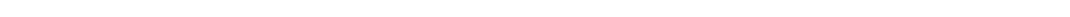<table style="width:88%; text-align:center;">
<tr style="color:white;">
<td style="background:"><strong>6</strong></td>
<td style="background:"><strong>6</strong></td>
<td style="background:"><strong>20</strong></td>
</tr>
</table>
